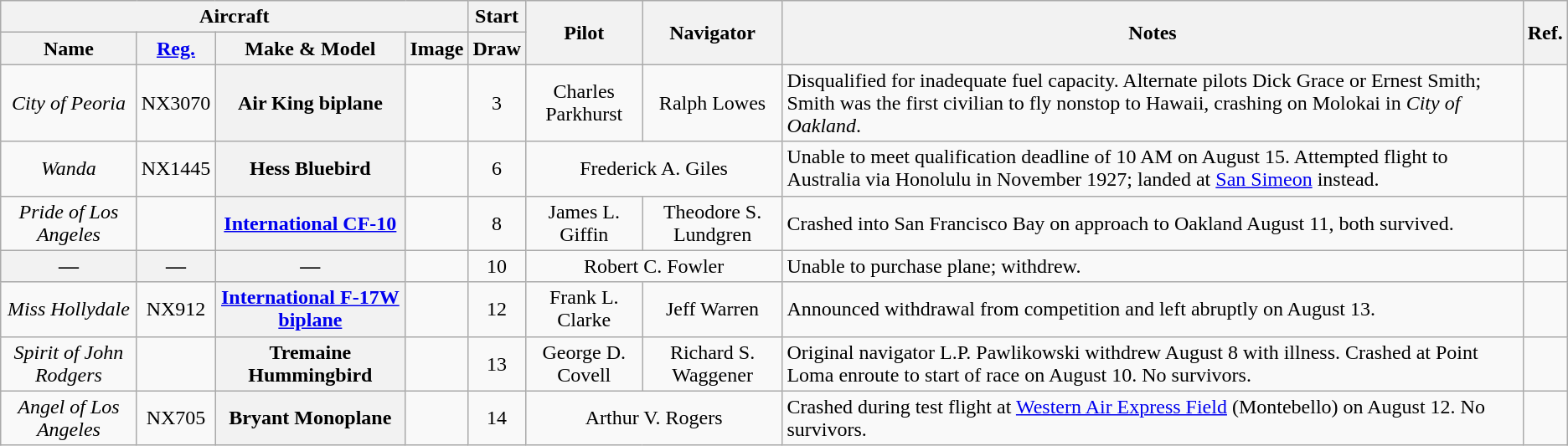<table class="wikitable sortable" style="text-align:center;">
<tr>
<th colspan="4">Aircraft</th>
<th>Start</th>
<th rowspan=2>Pilot</th>
<th rowspan=2>Navigator</th>
<th rowspan=2 class="unsortable">Notes</th>
<th rowspan=2 class="unsortable">Ref.</th>
</tr>
<tr>
<th>Name</th>
<th><a href='#'>Reg.</a></th>
<th>Make & Model</th>
<th class="unsortable">Image</th>
<th>Draw</th>
</tr>
<tr>
<td><em>City of Peoria</em></td>
<td>NX3070</td>
<th>Air King biplane</th>
<td></td>
<td>3</td>
<td>Charles Parkhurst</td>
<td>Ralph Lowes</td>
<td align=left>Disqualified for inadequate fuel capacity. Alternate pilots Dick Grace or Ernest Smith; Smith was the first civilian to fly nonstop to Hawaii, crashing on Molokai in <em>City of Oakland</em>.</td>
<td></td>
</tr>
<tr>
<td><em>Wanda</em></td>
<td>NX1445</td>
<th>Hess Bluebird</th>
<td></td>
<td>6</td>
<td colspan=2>Frederick A. Giles</td>
<td align=left>Unable to meet qualification deadline of 10 AM on August 15. Attempted flight to Australia via Honolulu in November 1927; landed at <a href='#'>San Simeon</a> instead.</td>
<td><br><br></td>
</tr>
<tr>
<td><em>Pride of Los Angeles</em></td>
<td></td>
<th><a href='#'>International CF-10</a></th>
<td></td>
<td>8</td>
<td>James L. Giffin</td>
<td>Theodore S. Lundgren</td>
<td align=left>Crashed into San Francisco Bay on approach to Oakland August 11, both survived.</td>
<td><br></td>
</tr>
<tr>
<th>—</th>
<th>—</th>
<th>—</th>
<td></td>
<td>10</td>
<td colspan=2>Robert C. Fowler</td>
<td align=left>Unable to purchase plane; withdrew.</td>
<td></td>
</tr>
<tr>
<td><em>Miss Hollydale</em></td>
<td>NX912</td>
<th><a href='#'>International F-17W biplane</a></th>
<td></td>
<td>12</td>
<td>Frank L. Clarke</td>
<td>Jeff Warren</td>
<td align="left">Announced withdrawal from competition and left abruptly on August 13.</td>
<td></td>
</tr>
<tr>
<td><em>Spirit of John Rodgers</em></td>
<td></td>
<th>Tremaine Hummingbird</th>
<td></td>
<td>13</td>
<td>George D. Covell</td>
<td>Richard S. Waggener</td>
<td align="left">Original navigator L.P. Pawlikowski withdrew August 8 with illness. Crashed at Point Loma enroute to start of race on August 10. No survivors.</td>
<td></td>
</tr>
<tr>
<td><em>Angel of Los Angeles</em></td>
<td>NX705</td>
<th>Bryant Monoplane</th>
<td></td>
<td>14</td>
<td colspan=2>Arthur V. Rogers</td>
<td align="left">Crashed during test flight at <a href='#'>Western Air Express Field</a> (Montebello) on August 12. No survivors.<br></td>
<td></td>
</tr>
</table>
